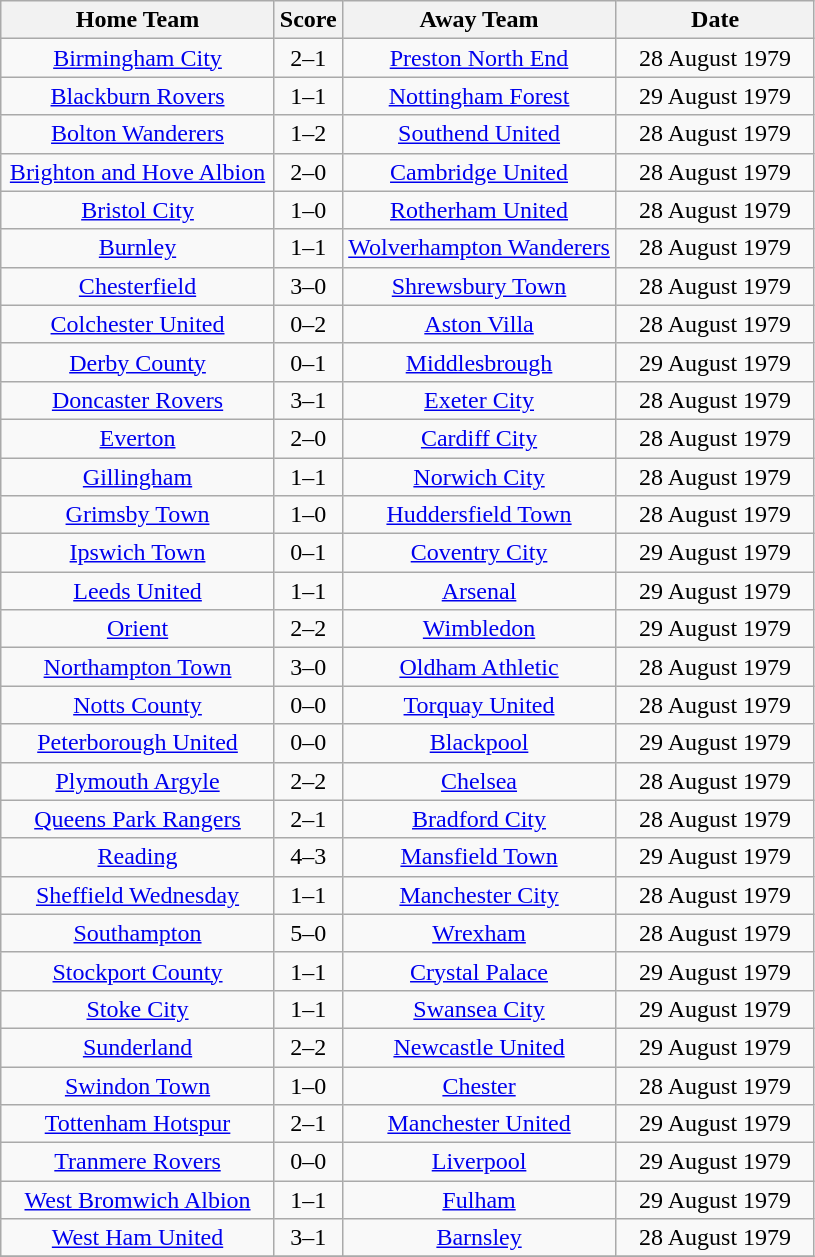<table class="wikitable" style="text-align:center;">
<tr>
<th width=175>Home Team</th>
<th width=20>Score</th>
<th width=175>Away Team</th>
<th width=125>Date</th>
</tr>
<tr>
<td><a href='#'>Birmingham City</a></td>
<td>2–1</td>
<td><a href='#'>Preston North End</a></td>
<td>28 August 1979</td>
</tr>
<tr>
<td><a href='#'>Blackburn Rovers</a></td>
<td>1–1</td>
<td><a href='#'>Nottingham Forest</a></td>
<td>29 August 1979</td>
</tr>
<tr>
<td><a href='#'>Bolton Wanderers</a></td>
<td>1–2</td>
<td><a href='#'>Southend United</a></td>
<td>28 August 1979</td>
</tr>
<tr>
<td><a href='#'>Brighton and Hove Albion</a></td>
<td>2–0</td>
<td><a href='#'>Cambridge United</a></td>
<td>28 August 1979</td>
</tr>
<tr>
<td><a href='#'>Bristol City</a></td>
<td>1–0</td>
<td><a href='#'>Rotherham United</a></td>
<td>28 August 1979</td>
</tr>
<tr>
<td><a href='#'>Burnley</a></td>
<td>1–1</td>
<td><a href='#'>Wolverhampton Wanderers</a></td>
<td>28 August 1979</td>
</tr>
<tr>
<td><a href='#'>Chesterfield</a></td>
<td>3–0</td>
<td><a href='#'>Shrewsbury Town</a></td>
<td>28 August 1979</td>
</tr>
<tr>
<td><a href='#'>Colchester United</a></td>
<td>0–2</td>
<td><a href='#'>Aston Villa</a></td>
<td>28 August 1979</td>
</tr>
<tr>
<td><a href='#'>Derby County</a></td>
<td>0–1</td>
<td><a href='#'>Middlesbrough</a></td>
<td>29 August 1979</td>
</tr>
<tr>
<td><a href='#'>Doncaster Rovers</a></td>
<td>3–1</td>
<td><a href='#'>Exeter City</a></td>
<td>28 August 1979</td>
</tr>
<tr>
<td><a href='#'>Everton</a></td>
<td>2–0</td>
<td><a href='#'>Cardiff City</a></td>
<td>28 August 1979</td>
</tr>
<tr>
<td><a href='#'>Gillingham</a></td>
<td>1–1</td>
<td><a href='#'>Norwich City</a></td>
<td>28 August 1979</td>
</tr>
<tr>
<td><a href='#'>Grimsby Town</a></td>
<td>1–0</td>
<td><a href='#'>Huddersfield Town</a></td>
<td>28 August 1979</td>
</tr>
<tr>
<td><a href='#'>Ipswich Town</a></td>
<td>0–1</td>
<td><a href='#'>Coventry City</a></td>
<td>29 August 1979</td>
</tr>
<tr>
<td><a href='#'>Leeds United</a></td>
<td>1–1</td>
<td><a href='#'>Arsenal</a></td>
<td>29 August 1979</td>
</tr>
<tr>
<td><a href='#'>Orient</a></td>
<td>2–2</td>
<td><a href='#'>Wimbledon</a></td>
<td>29 August 1979</td>
</tr>
<tr>
<td><a href='#'>Northampton Town</a></td>
<td>3–0</td>
<td><a href='#'>Oldham Athletic</a></td>
<td>28 August 1979</td>
</tr>
<tr>
<td><a href='#'>Notts County</a></td>
<td>0–0</td>
<td><a href='#'>Torquay United</a></td>
<td>28 August 1979</td>
</tr>
<tr>
<td><a href='#'>Peterborough United</a></td>
<td>0–0</td>
<td><a href='#'>Blackpool</a></td>
<td>29 August 1979</td>
</tr>
<tr>
<td><a href='#'>Plymouth Argyle</a></td>
<td>2–2</td>
<td><a href='#'>Chelsea</a></td>
<td>28 August 1979</td>
</tr>
<tr>
<td><a href='#'>Queens Park Rangers</a></td>
<td>2–1</td>
<td><a href='#'>Bradford City</a></td>
<td>28 August 1979</td>
</tr>
<tr>
<td><a href='#'>Reading</a></td>
<td>4–3</td>
<td><a href='#'>Mansfield Town</a></td>
<td>29 August 1979</td>
</tr>
<tr>
<td><a href='#'>Sheffield Wednesday</a></td>
<td>1–1</td>
<td><a href='#'>Manchester City</a></td>
<td>28 August 1979</td>
</tr>
<tr>
<td><a href='#'>Southampton</a></td>
<td>5–0</td>
<td><a href='#'>Wrexham</a></td>
<td>28 August 1979</td>
</tr>
<tr>
<td><a href='#'>Stockport County</a></td>
<td>1–1</td>
<td><a href='#'>Crystal Palace</a></td>
<td>29 August 1979</td>
</tr>
<tr>
<td><a href='#'>Stoke City</a></td>
<td>1–1</td>
<td><a href='#'>Swansea City</a></td>
<td>29 August 1979</td>
</tr>
<tr>
<td><a href='#'>Sunderland</a></td>
<td>2–2</td>
<td><a href='#'>Newcastle United</a></td>
<td>29 August 1979</td>
</tr>
<tr>
<td><a href='#'>Swindon Town</a></td>
<td>1–0</td>
<td><a href='#'>Chester</a></td>
<td>28 August 1979</td>
</tr>
<tr>
<td><a href='#'>Tottenham Hotspur</a></td>
<td>2–1</td>
<td><a href='#'>Manchester United</a></td>
<td>29 August 1979</td>
</tr>
<tr>
<td><a href='#'>Tranmere Rovers</a></td>
<td>0–0</td>
<td><a href='#'>Liverpool</a></td>
<td>29 August 1979</td>
</tr>
<tr>
<td><a href='#'>West Bromwich Albion</a></td>
<td>1–1</td>
<td><a href='#'>Fulham</a></td>
<td>29 August 1979</td>
</tr>
<tr>
<td><a href='#'>West Ham United</a></td>
<td>3–1</td>
<td><a href='#'>Barnsley</a></td>
<td>28 August 1979</td>
</tr>
<tr>
</tr>
</table>
